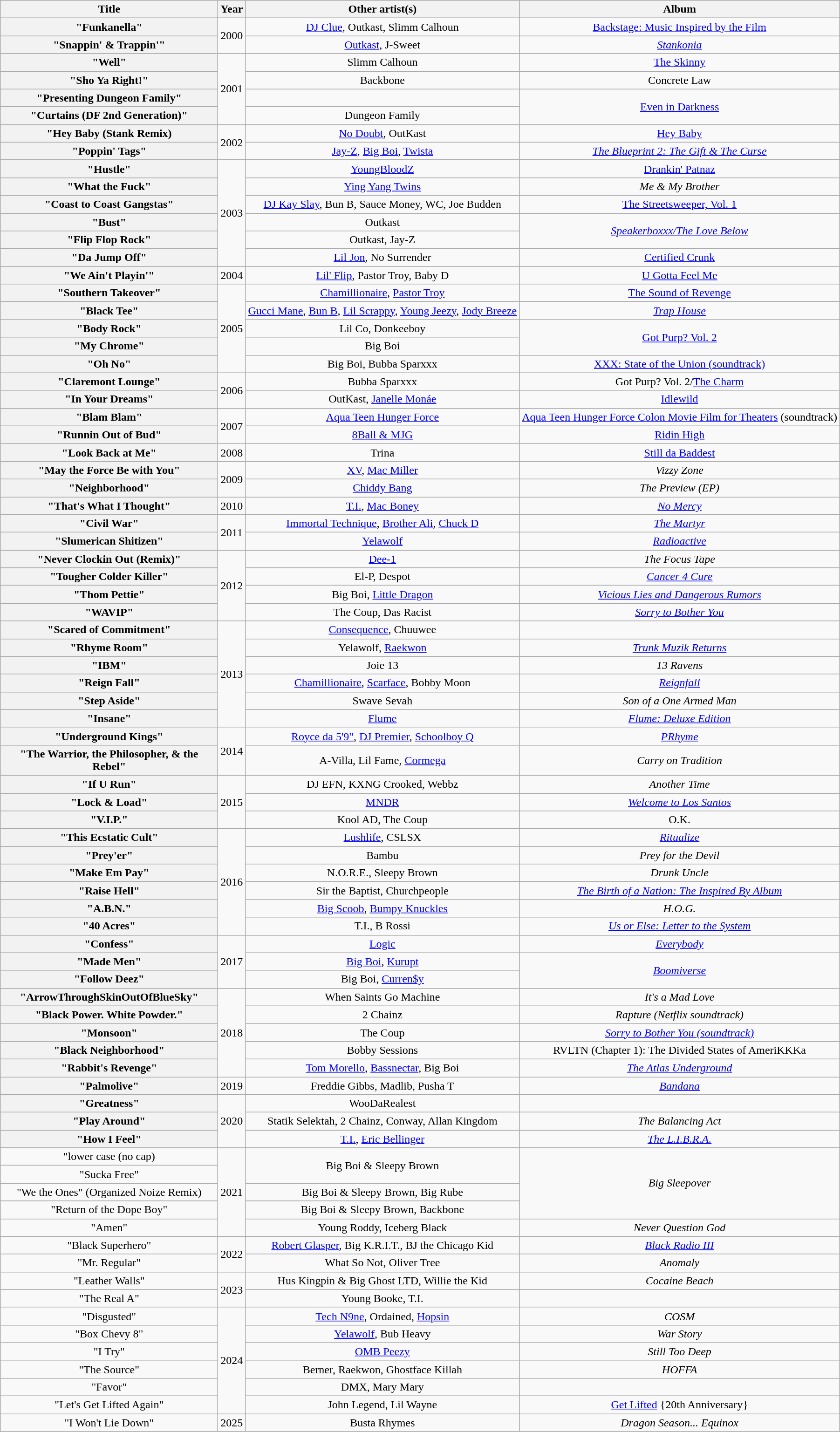<table class="wikitable plainrowheaders" style="text-align:center">
<tr>
<th scope="col" style="width:19em;">Title</th>
<th scope="col">Year</th>
<th scope="col">Other artist(s)</th>
<th scope="col">Album</th>
</tr>
<tr>
<th>"Funkanella"</th>
<td rowspan="2">2000</td>
<td><a href='#'>DJ Clue</a>, Outkast, Slimm Calhoun</td>
<td><a href='#'>Backstage: Music Inspired by the Film</a></td>
</tr>
<tr>
<th scope="row">"Snappin' & Trappin'"</th>
<td><a href='#'>Outkast</a>, J-Sweet</td>
<td><em><a href='#'>Stankonia</a></em></td>
</tr>
<tr>
<th>"Well"</th>
<td rowspan="4">2001</td>
<td>Slimm Calhoun</td>
<td><a href='#'>The Skinny</a></td>
</tr>
<tr>
<th>"Sho Ya Right!"</th>
<td>Backbone</td>
<td>Concrete Law</td>
</tr>
<tr>
<th>"Presenting Dungeon Family"</th>
<td></td>
<td rowspan="2"><a href='#'>Even in Darkness</a></td>
</tr>
<tr>
<th>"Curtains (DF 2nd Generation)"</th>
<td>Dungeon Family</td>
</tr>
<tr>
<th>"Hey Baby (Stank Remix)</th>
<td rowspan="2">2002</td>
<td><a href='#'>No Doubt</a>, OutKast</td>
<td><a href='#'>Hey Baby</a></td>
</tr>
<tr>
<th scope="row">"Poppin' Tags"</th>
<td><a href='#'>Jay-Z</a>, <a href='#'>Big Boi</a>, <a href='#'>Twista</a></td>
<td><em><a href='#'>The Blueprint 2: The Gift & The Curse</a></em></td>
</tr>
<tr>
<th>"Hustle"</th>
<td rowspan="6">2003</td>
<td><a href='#'>YoungBloodZ</a></td>
<td><a href='#'>Drankin' Patnaz</a></td>
</tr>
<tr>
<th>"What the Fuck"</th>
<td><a href='#'>Ying Yang Twins</a></td>
<td><em>Me & My Brother</em></td>
</tr>
<tr>
<th>"Coast to Coast Gangstas"</th>
<td><a href='#'>DJ Kay Slay</a>, Bun B, Sauce Money, WC, Joe Budden</td>
<td><a href='#'>The Streetsweeper, Vol. 1</a></td>
</tr>
<tr>
<th scope="row">"Bust"</th>
<td>Outkast</td>
<td rowspan="2"><em><a href='#'>Speakerboxxx/The Love Below</a></em></td>
</tr>
<tr>
<th scope="row">"Flip Flop Rock"</th>
<td>Outkast, Jay-Z</td>
</tr>
<tr>
<th>"Da Jump Off"</th>
<td><a href='#'>Lil Jon</a>, No Surrender</td>
<td><a href='#'>Certified Crunk</a></td>
</tr>
<tr>
<th>"We Ain't Playin'"</th>
<td>2004</td>
<td><a href='#'>Lil' Flip</a>, Pastor Troy, Baby D</td>
<td><a href='#'>U Gotta Feel Me</a></td>
</tr>
<tr>
<th>"Southern Takeover"</th>
<td rowspan="5">2005</td>
<td><a href='#'>Chamillionaire</a>, <a href='#'>Pastor Troy</a></td>
<td><a href='#'>The Sound of Revenge</a></td>
</tr>
<tr>
<th scope="row">"Black Tee"</th>
<td><a href='#'>Gucci Mane</a>, <a href='#'>Bun B</a>, <a href='#'>Lil Scrappy</a>, <a href='#'>Young Jeezy</a>, <a href='#'>Jody Breeze</a></td>
<td><em><a href='#'>Trap House</a></em></td>
</tr>
<tr>
<th>"Body Rock"</th>
<td>Lil Co, Donkeeboy</td>
<td rowspan="2"><a href='#'>Got Purp? Vol. 2</a></td>
</tr>
<tr>
<th>"My Chrome"</th>
<td>Big Boi</td>
</tr>
<tr>
<th>"Oh No"</th>
<td>Big Boi, Bubba Sparxxx</td>
<td><a href='#'>XXX: State of the Union (soundtrack)</a></td>
</tr>
<tr>
<th>"Claremont Lounge"</th>
<td rowspan="2">2006</td>
<td>Bubba Sparxxx</td>
<td>Got Purp? Vol. 2/<a href='#'>The Charm</a></td>
</tr>
<tr>
<th>"In Your Dreams"</th>
<td>OutKast, <a href='#'>Janelle Monáe</a></td>
<td><a href='#'>Idlewild</a></td>
</tr>
<tr>
<th>"Blam Blam"</th>
<td rowspan="2">2007</td>
<td><a href='#'>Aqua Teen Hunger Force</a></td>
<td><a href='#'>Aqua Teen Hunger Force Colon Movie Film for Theaters</a> (soundtrack)</td>
</tr>
<tr>
<th>"Runnin Out of Bud"</th>
<td><a href='#'>8Ball & MJG</a></td>
<td><a href='#'>Ridin High</a></td>
</tr>
<tr>
<th>"Look Back at Me"</th>
<td>2008</td>
<td>Trina</td>
<td><a href='#'>Still da Baddest</a></td>
</tr>
<tr>
<th scope="row">"May the Force Be with You"</th>
<td rowspan="2">2009</td>
<td><a href='#'>XV</a>, <a href='#'>Mac Miller</a></td>
<td><em>Vizzy Zone</em></td>
</tr>
<tr>
<th scope="row">"Neighborhood"</th>
<td><a href='#'>Chiddy Bang</a></td>
<td><em>The Preview (EP)</em></td>
</tr>
<tr>
<th scope="row">"That's What I Thought"</th>
<td>2010</td>
<td><a href='#'>T.I.</a>, <a href='#'>Mac Boney</a></td>
<td><em><a href='#'>No Mercy</a></em></td>
</tr>
<tr>
<th scope="row">"Civil War"</th>
<td rowspan="2">2011</td>
<td><a href='#'>Immortal Technique</a>, <a href='#'>Brother Ali</a>, <a href='#'>Chuck D</a></td>
<td><em><a href='#'>The Martyr</a></em></td>
</tr>
<tr>
<th scope="row">"Slumerican Shitizen"</th>
<td><a href='#'>Yelawolf</a></td>
<td><em><a href='#'>Radioactive</a></em></td>
</tr>
<tr>
<th scope="row">"Never Clockin Out (Remix)"</th>
<td rowspan="4">2012</td>
<td><a href='#'>Dee-1</a></td>
<td><em>The Focus Tape</em></td>
</tr>
<tr>
<th>"Tougher Colder Killer"</th>
<td>El-P, Despot</td>
<td><em><a href='#'>Cancer 4 Cure</a></em></td>
</tr>
<tr>
<th scope="row">"Thom Pettie"</th>
<td>Big Boi, <a href='#'>Little Dragon</a></td>
<td><em><a href='#'>Vicious Lies and Dangerous Rumors</a></em></td>
</tr>
<tr>
<th>"WAVIP"</th>
<td>The Coup, Das Racist</td>
<td><a href='#'><em>Sorry to Bother You</em></a></td>
</tr>
<tr>
<th scope="row">"Scared of Commitment"</th>
<td rowspan="6">2013</td>
<td><a href='#'>Consequence</a>, Chuuwee</td>
<td></td>
</tr>
<tr>
<th scope="row">"Rhyme Room"</th>
<td>Yelawolf, <a href='#'>Raekwon</a></td>
<td><em><a href='#'>Trunk Muzik Returns</a></em></td>
</tr>
<tr>
<th scope="row">"IBM"</th>
<td>Joie 13</td>
<td><em>13 Ravens</em></td>
</tr>
<tr>
<th scope="row">"Reign Fall"</th>
<td><a href='#'>Chamillionaire</a>, <a href='#'>Scarface</a>, Bobby Moon</td>
<td><em><a href='#'>Reignfall</a></em></td>
</tr>
<tr>
<th scope="row">"Step Aside"</th>
<td>Swave Sevah</td>
<td><em>Son of a One Armed Man</em></td>
</tr>
<tr>
<th scope="row">"Insane"</th>
<td><a href='#'>Flume</a></td>
<td><em><a href='#'>Flume: Deluxe Edition</a></em></td>
</tr>
<tr>
<th scope="row">"Underground Kings"</th>
<td rowspan="2">2014</td>
<td><a href='#'>Royce da 5'9"</a>, <a href='#'>DJ Premier</a>, <a href='#'>Schoolboy Q</a></td>
<td><em><a href='#'>PRhyme</a></em></td>
</tr>
<tr>
<th scope="row">"The Warrior, the Philosopher, & the Rebel"</th>
<td>A-Villa, Lil Fame, <a href='#'>Cormega</a></td>
<td><em>Carry on Tradition</em></td>
</tr>
<tr>
<th>"If U Run"</th>
<td rowspan="3">2015</td>
<td>DJ EFN, KXNG Crooked, Webbz</td>
<td><em>Another Time</em></td>
</tr>
<tr>
<th scope="row">"Lock & Load"</th>
<td><a href='#'>MNDR</a></td>
<td><em><a href='#'>Welcome to Los Santos</a></em></td>
</tr>
<tr>
<th>"V.I.P."</th>
<td>Kool AD, The Coup</td>
<td>O.K.</td>
</tr>
<tr>
<th scope="row">"This Ecstatic Cult"</th>
<td rowspan="6">2016</td>
<td><a href='#'>Lushlife</a>, CSLSX</td>
<td><em><a href='#'>Ritualize</a></em></td>
</tr>
<tr>
<th>"Prey'er"</th>
<td>Bambu</td>
<td><em>Prey for the Devil</em></td>
</tr>
<tr>
<th>"Make Em Pay"</th>
<td>N.O.R.E., Sleepy Brown</td>
<td><em>Drunk Uncle</em></td>
</tr>
<tr>
<th scope="row">"Raise Hell"</th>
<td>Sir the Baptist, Churchpeople</td>
<td><em><a href='#'>The Birth of a Nation: The Inspired By Album</a></em></td>
</tr>
<tr>
<th scope= "row">"A.B.N."</th>
<td><a href='#'>Big Scoob</a>, <a href='#'>Bumpy Knuckles</a></td>
<td><em>H.O.G.</em></td>
</tr>
<tr>
<th>"40 Acres"</th>
<td>T.I., B Rossi</td>
<td><em><a href='#'>Us or Else: Letter to the System</a></em></td>
</tr>
<tr>
<th scope="row">"Confess"</th>
<td rowspan= "3">2017</td>
<td><a href='#'>Logic</a></td>
<td><em><a href='#'>Everybody</a></em></td>
</tr>
<tr>
<th scope="row">"Made Men"</th>
<td><a href='#'>Big Boi</a>, <a href='#'>Kurupt</a></td>
<td rowspan="2"><em><a href='#'>Boomiverse</a></em></td>
</tr>
<tr>
<th scope="row">"Follow Deez"</th>
<td>Big Boi, <a href='#'>Curren$y</a></td>
</tr>
<tr>
<th>"ArrowThroughSkinOutOfBlueSky"</th>
<td rowspan="5">2018</td>
<td>When Saints Go Machine</td>
<td><em>It's a Mad Love</em></td>
</tr>
<tr>
<th>"Black Power. White Powder."</th>
<td>2 Chainz</td>
<td><em>Rapture (Netflix soundtrack)</em></td>
</tr>
<tr>
<th>"Monsoon"</th>
<td>The Coup</td>
<td><a href='#'><em>Sorry to Bother You (soundtrack)</em></a></td>
</tr>
<tr>
<th>"Black Neighborhood"</th>
<td>Bobby Sessions</td>
<td>RVLTN (Chapter 1): The Divided States of AmeriKKKa</td>
</tr>
<tr>
<th scope="row">"Rabbit's Revenge"</th>
<td><a href='#'>Tom Morello</a>, <a href='#'>Bassnectar</a>, Big Boi</td>
<td><em><a href='#'>The Atlas Underground</a></em></td>
</tr>
<tr>
<th>"Palmolive"</th>
<td>2019</td>
<td>Freddie Gibbs, Madlib, Pusha T</td>
<td><a href='#'><em>Bandana</em></a></td>
</tr>
<tr>
<th>"Greatness"</th>
<td rowspan="3">2020</td>
<td>WooDaRealest</td>
<td></td>
</tr>
<tr>
<th>"Play Around"</th>
<td>Statik Selektah, 2 Chainz, Conway, Allan Kingdom</td>
<td><em>The Balancing Act</em></td>
</tr>
<tr>
<th scope="row">"How I Feel"</th>
<td><a href='#'>T.I.</a>, <a href='#'>Eric Bellinger</a></td>
<td><em><a href='#'>The L.I.B.R.A.</a></em></td>
</tr>
<tr>
<td>"lower case (no cap)</td>
<td rowspan="5">2021</td>
<td rowspan="2">Big Boi & Sleepy Brown</td>
<td rowspan="4"><em>Big Sleepover</em></td>
</tr>
<tr>
<td>"Sucka Free"</td>
</tr>
<tr>
<td>"We the Ones" (Organized Noize Remix)</td>
<td>Big Boi & Sleepy Brown, Big Rube</td>
</tr>
<tr>
<td>"Return of the Dope Boy"</td>
<td>Big Boi & Sleepy Brown, Backbone</td>
</tr>
<tr>
<td>"Amen"</td>
<td>Young Roddy, Iceberg Black</td>
<td><em>Never Question God</em></td>
</tr>
<tr>
<td>"Black Superhero"</td>
<td rowspan="2">2022</td>
<td><a href='#'>Robert Glasper</a>, Big K.R.I.T., BJ the Chicago Kid</td>
<td><em><a href='#'>Black Radio III</a></em></td>
</tr>
<tr>
<td>"Mr. Regular"</td>
<td>What So Not, Oliver Tree</td>
<td><em>Anomaly</em></td>
</tr>
<tr>
<td>"Leather Walls"</td>
<td rowspan="2">2023</td>
<td>Hus Kingpin & Big Ghost LTD, Willie the Kid</td>
<td><em>Cocaine Beach</em></td>
</tr>
<tr>
<td>"The Real A"</td>
<td>Young Booke, T.I.</td>
<td></td>
</tr>
<tr>
<td>"Disgusted"</td>
<td rowspan="6">2024</td>
<td><a href='#'>Tech N9ne</a>, Ordained, <a href='#'>Hopsin</a></td>
<td><em>COSM</em></td>
</tr>
<tr>
<td>"Box Chevy 8"</td>
<td><a href='#'>Yelawolf</a>, Bub Heavy</td>
<td><em>War Story</em></td>
</tr>
<tr>
<td>"I Try"</td>
<td><a href='#'>OMB Peezy</a></td>
<td><em>Still Too Deep</em></td>
</tr>
<tr>
<td>"The Source"</td>
<td>Berner, Raekwon, Ghostface Killah</td>
<td><em>HOFFA</em></td>
</tr>
<tr>
<td>"Favor"</td>
<td>DMX, Mary Mary</td>
<td></td>
</tr>
<tr>
<td>"Let's Get Lifted Again"</td>
<td>John Legend, Lil Wayne</td>
<td><a href='#'>Get Lifted</a> {20th Anniversary}</td>
</tr>
<tr>
<td>"I Won't Lie Down"</td>
<td>2025</td>
<td>Busta Rhymes</td>
<td><em>Dragon Season... Equinox</em></td>
</tr>
</table>
